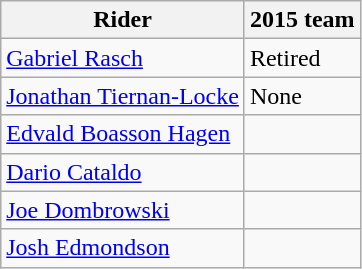<table class="wikitable">
<tr>
<th>Rider</th>
<th>2015 team</th>
</tr>
<tr>
<td><a href='#'>Gabriel Rasch</a></td>
<td>Retired</td>
</tr>
<tr>
<td><a href='#'>Jonathan Tiernan-Locke</a></td>
<td>None</td>
</tr>
<tr>
<td><a href='#'>Edvald Boasson Hagen</a></td>
<td></td>
</tr>
<tr>
<td><a href='#'>Dario Cataldo</a></td>
<td></td>
</tr>
<tr>
<td><a href='#'>Joe Dombrowski</a></td>
<td></td>
</tr>
<tr>
<td><a href='#'>Josh Edmondson</a></td>
<td></td>
</tr>
</table>
